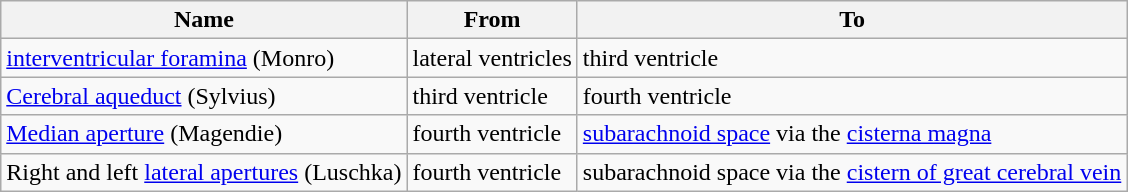<table class="wikitable">
<tr>
<th>Name</th>
<th>From</th>
<th>To</th>
</tr>
<tr>
<td><a href='#'>interventricular foramina</a> (Monro)</td>
<td>lateral ventricles</td>
<td>third ventricle</td>
</tr>
<tr>
<td><a href='#'>Cerebral aqueduct</a> (Sylvius)</td>
<td>third ventricle</td>
<td>fourth ventricle</td>
</tr>
<tr>
<td><a href='#'>Median aperture</a> (Magendie)</td>
<td>fourth ventricle</td>
<td><a href='#'>subarachnoid space</a> via the <a href='#'>cisterna magna</a></td>
</tr>
<tr>
<td>Right and left <a href='#'>lateral apertures</a> (Luschka)</td>
<td>fourth ventricle</td>
<td>subarachnoid space via the <a href='#'>cistern of great cerebral vein</a></td>
</tr>
</table>
